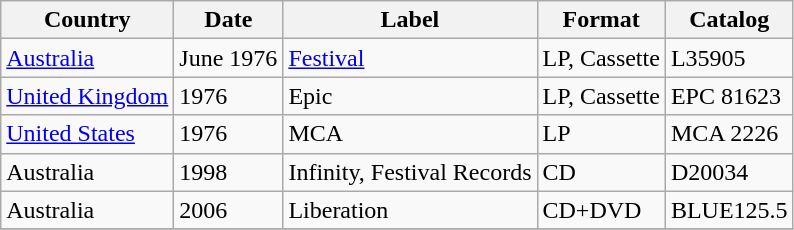<table class="wikitable">
<tr>
<th>Country</th>
<th>Date</th>
<th>Label</th>
<th>Format</th>
<th>Catalog</th>
</tr>
<tr>
<td><a href='#'>Australia</a></td>
<td>June 1976</td>
<td><a href='#'>Festival</a></td>
<td>LP, Cassette</td>
<td>L35905</td>
</tr>
<tr>
<td><a href='#'>United Kingdom</a></td>
<td>1976</td>
<td>Epic</td>
<td>LP, Cassette</td>
<td>EPC 81623</td>
</tr>
<tr>
<td><a href='#'>United States</a></td>
<td>1976</td>
<td>MCA</td>
<td>LP</td>
<td>MCA 2226</td>
</tr>
<tr>
<td>Australia</td>
<td>1998</td>
<td>Infinity, Festival Records</td>
<td>CD</td>
<td>D20034</td>
</tr>
<tr>
<td>Australia</td>
<td>2006</td>
<td>Liberation</td>
<td>CD+DVD</td>
<td>BLUE125.5</td>
</tr>
<tr>
</tr>
</table>
